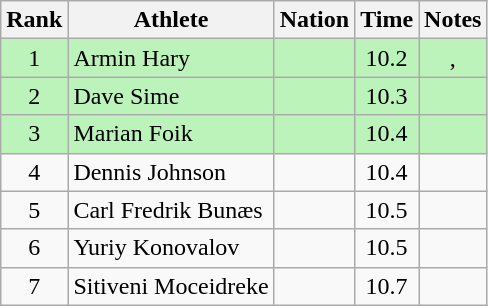<table class="wikitable sortable" style="text-align:center">
<tr>
<th>Rank</th>
<th>Athlete</th>
<th>Nation</th>
<th>Time</th>
<th>Notes</th>
</tr>
<tr bgcolor=bbf3bb>
<td>1</td>
<td align=left>Armin Hary</td>
<td align=left></td>
<td>10.2</td>
<td>, </td>
</tr>
<tr bgcolor=bbf3bb>
<td>2</td>
<td align=left>Dave Sime</td>
<td align=left></td>
<td>10.3</td>
<td></td>
</tr>
<tr bgcolor=bbf3bb>
<td>3</td>
<td align=left>Marian Foik</td>
<td align=left></td>
<td>10.4</td>
<td></td>
</tr>
<tr>
<td>4</td>
<td align=left>Dennis Johnson</td>
<td align=left></td>
<td>10.4</td>
<td></td>
</tr>
<tr>
<td>5</td>
<td align=left>Carl Fredrik Bunæs</td>
<td align=left></td>
<td>10.5</td>
<td></td>
</tr>
<tr>
<td>6</td>
<td align=left>Yuriy Konovalov</td>
<td align=left></td>
<td>10.5</td>
<td></td>
</tr>
<tr>
<td>7</td>
<td align=left>Sitiveni Moceidreke</td>
<td align=left></td>
<td>10.7</td>
<td></td>
</tr>
</table>
